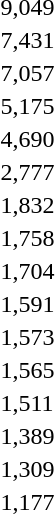<table>
<tr>
<td></td>
<td>9,049</td>
</tr>
<tr>
<td></td>
<td>7,431</td>
</tr>
<tr>
<td></td>
<td>7,057</td>
</tr>
<tr>
<td></td>
<td>5,175</td>
</tr>
<tr>
<td></td>
<td>4,690</td>
</tr>
<tr>
<td></td>
<td>2,777</td>
</tr>
<tr>
<td></td>
<td>1,832</td>
</tr>
<tr>
<td></td>
<td>1,758</td>
</tr>
<tr>
<td></td>
<td>1,704</td>
</tr>
<tr>
<td></td>
<td>1,591</td>
</tr>
<tr>
<td></td>
<td>1,573</td>
</tr>
<tr>
<td></td>
<td>1,565</td>
</tr>
<tr>
<td></td>
<td>1,511</td>
</tr>
<tr>
<td></td>
<td>1,389</td>
</tr>
<tr>
<td></td>
<td>1,309</td>
</tr>
<tr>
<td></td>
<td>1,177</td>
</tr>
</table>
